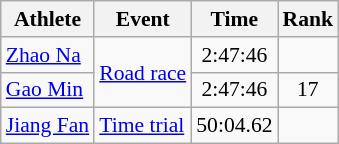<table class=wikitable style="font-size:90%">
<tr>
<th>Athlete</th>
<th>Event</th>
<th>Time</th>
<th>Rank</th>
</tr>
<tr>
<td><a href='#'>Zhao Na</a></td>
<td rowspan=2><a href='#'>Road race</a></td>
<td align=center>2:47:46</td>
<td align=center></td>
</tr>
<tr>
<td><a href='#'>Gao Min</a></td>
<td align=center>2:47:46</td>
<td align=center>17</td>
</tr>
<tr>
<td><a href='#'>Jiang Fan</a></td>
<td><a href='#'>Time trial</a></td>
<td align=center>50:04.62</td>
<td align=center></td>
</tr>
</table>
